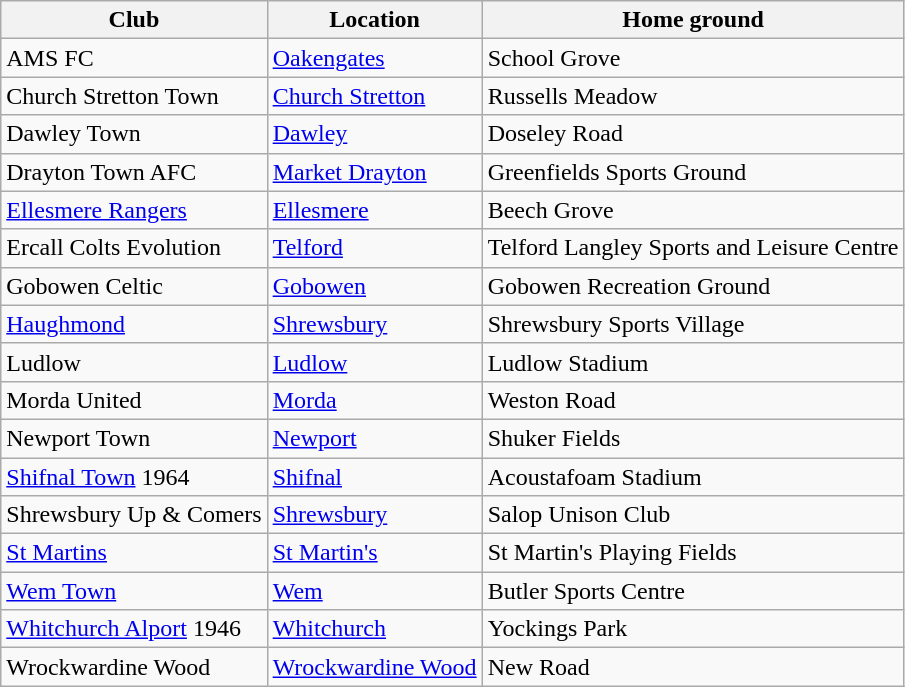<table class="wikitable">
<tr>
<th>Club</th>
<th>Location</th>
<th>Home ground</th>
</tr>
<tr>
<td>AMS FC</td>
<td><a href='#'>Oakengates</a></td>
<td>School Grove</td>
</tr>
<tr>
<td>Church Stretton Town</td>
<td><a href='#'>Church Stretton</a></td>
<td>Russells Meadow</td>
</tr>
<tr>
<td>Dawley Town</td>
<td><a href='#'>Dawley</a></td>
<td>Doseley Road</td>
</tr>
<tr>
<td>Drayton Town AFC</td>
<td><a href='#'>Market Drayton</a></td>
<td>Greenfields Sports Ground</td>
</tr>
<tr>
<td><a href='#'>Ellesmere Rangers</a></td>
<td><a href='#'>Ellesmere</a></td>
<td>Beech Grove</td>
</tr>
<tr>
<td>Ercall Colts Evolution</td>
<td><a href='#'>Telford</a></td>
<td>Telford Langley Sports and Leisure Centre</td>
</tr>
<tr>
<td>Gobowen Celtic</td>
<td><a href='#'>Gobowen</a></td>
<td>Gobowen Recreation Ground</td>
</tr>
<tr>
<td><a href='#'>Haughmond</a></td>
<td><a href='#'>Shrewsbury</a></td>
<td>Shrewsbury Sports Village</td>
</tr>
<tr>
<td>Ludlow</td>
<td><a href='#'>Ludlow</a></td>
<td>Ludlow Stadium</td>
</tr>
<tr>
<td>Morda United</td>
<td><a href='#'>Morda</a></td>
<td>Weston Road</td>
</tr>
<tr>
<td>Newport Town</td>
<td><a href='#'>Newport</a></td>
<td>Shuker Fields</td>
</tr>
<tr>
<td><a href='#'>Shifnal Town</a> 1964</td>
<td><a href='#'>Shifnal</a></td>
<td>Acoustafoam Stadium</td>
</tr>
<tr>
<td>Shrewsbury Up & Comers</td>
<td><a href='#'>Shrewsbury</a></td>
<td>Salop Unison Club</td>
</tr>
<tr>
<td><a href='#'>St Martins</a></td>
<td><a href='#'>St Martin's</a></td>
<td>St Martin's Playing Fields</td>
</tr>
<tr>
<td><a href='#'>Wem Town</a></td>
<td><a href='#'>Wem</a></td>
<td>Butler Sports Centre</td>
</tr>
<tr>
<td><a href='#'>Whitchurch Alport</a> 1946</td>
<td><a href='#'>Whitchurch</a></td>
<td>Yockings Park</td>
</tr>
<tr>
<td>Wrockwardine Wood</td>
<td><a href='#'>Wrockwardine Wood</a></td>
<td>New Road</td>
</tr>
</table>
